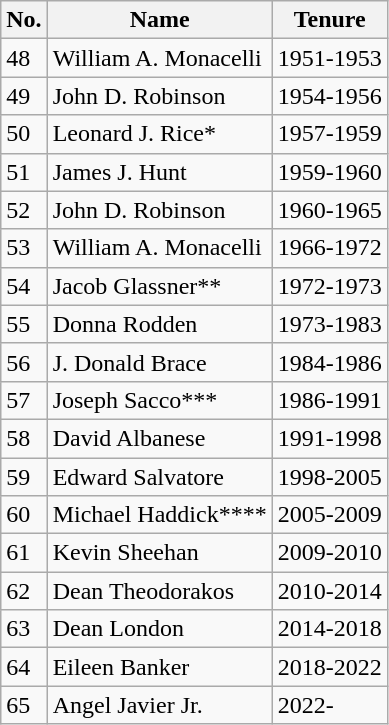<table class="wikitable">
<tr>
<th>No.</th>
<th>Name</th>
<th>Tenure</th>
</tr>
<tr>
<td>48</td>
<td>William A. Monacelli</td>
<td>1951-1953</td>
</tr>
<tr>
<td>49</td>
<td>John D. Robinson</td>
<td>1954-1956</td>
</tr>
<tr>
<td>50</td>
<td>Leonard J. Rice*</td>
<td>1957-1959</td>
</tr>
<tr>
<td>51</td>
<td>James J. Hunt</td>
<td>1959-1960</td>
</tr>
<tr>
<td>52</td>
<td>John D. Robinson</td>
<td>1960-1965</td>
</tr>
<tr>
<td>53</td>
<td>William A. Monacelli</td>
<td>1966-1972</td>
</tr>
<tr>
<td>54</td>
<td>Jacob Glassner**</td>
<td>1972-1973</td>
</tr>
<tr>
<td>55</td>
<td>Donna Rodden</td>
<td>1973-1983</td>
</tr>
<tr>
<td>56</td>
<td>J. Donald Brace</td>
<td>1984-1986</td>
</tr>
<tr>
<td>57</td>
<td>Joseph Sacco***</td>
<td>1986-1991</td>
</tr>
<tr>
<td>58</td>
<td>David Albanese</td>
<td>1991-1998</td>
</tr>
<tr>
<td>59</td>
<td>Edward Salvatore</td>
<td>1998-2005</td>
</tr>
<tr>
<td>60</td>
<td>Michael Haddick****</td>
<td>2005-2009</td>
</tr>
<tr>
<td>61</td>
<td>Kevin Sheehan</td>
<td>2009-2010</td>
</tr>
<tr>
<td>62</td>
<td>Dean Theodorakos</td>
<td>2010-2014</td>
</tr>
<tr>
<td>63</td>
<td>Dean London</td>
<td>2014-2018</td>
</tr>
<tr>
<td>64</td>
<td>Eileen Banker</td>
<td>2018-2022</td>
</tr>
<tr>
<td>65</td>
<td>Angel Javier Jr.</td>
<td>2022-</td>
</tr>
</table>
